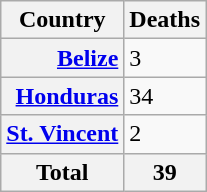<table class="wikitable sortable plainrowheaders floatright">
<tr>
<th scope="col">Country</th>
<th scope="col">Deaths</th>
</tr>
<tr>
<th scope="row" style=text-align:right><a href='#'>Belize</a></th>
<td>3</td>
</tr>
<tr>
<th scope="row" style=text-align:right><a href='#'>Honduras</a></th>
<td>34</td>
</tr>
<tr>
<th scope="row" style=text-align:right><a href='#'>St. Vincent</a></th>
<td>2</td>
</tr>
<tr class="sortbottom">
<th>Total</th>
<th>39</th>
</tr>
</table>
